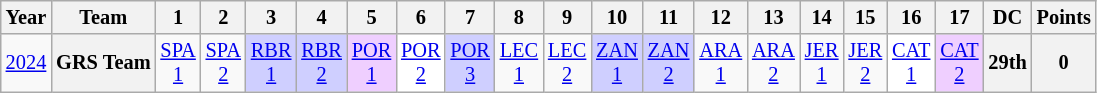<table class="wikitable" style="text-align:center; font-size:85%">
<tr>
<th scope="col">Year</th>
<th scope="col">Team</th>
<th scope="col">1</th>
<th scope="col">2</th>
<th scope="col">3</th>
<th scope="col">4</th>
<th scope="col">5</th>
<th scope="col">6</th>
<th scope="col">7</th>
<th scope="col">8</th>
<th scope="col">9</th>
<th scope="col">10</th>
<th scope="col">11</th>
<th scope="col">12</th>
<th scope="col">13</th>
<th scope="col">14</th>
<th scope="col">15</th>
<th scope="col">16</th>
<th scope="col">17</th>
<th scope="col">DC</th>
<th scope="col">Points</th>
</tr>
<tr>
<td scope="row"><a href='#'>2024</a></td>
<th nowrap>GRS Team</th>
<td><a href='#'>SPA<br>1</a></td>
<td><a href='#'>SPA<br>2</a></td>
<td style="background:#CFCFFF;"><a href='#'>RBR<br>1</a><br></td>
<td style="background:#CFCFFF;"><a href='#'>RBR<br>2</a><br></td>
<td style="background:#EFCFFF;"><a href='#'>POR<br>1</a><br></td>
<td style="background:#FFFFFF;"><a href='#'>POR<br>2</a><br></td>
<td style="background:#CFCFFF;"><a href='#'>POR<br>3</a><br></td>
<td><a href='#'>LEC<br>1</a></td>
<td><a href='#'>LEC<br>2</a></td>
<td style="background:#CFCFFF;"><a href='#'>ZAN<br>1</a><br></td>
<td style="background:#CFCFFF;"><a href='#'>ZAN<br>2</a><br></td>
<td><a href='#'>ARA<br>1</a></td>
<td><a href='#'>ARA<br>2</a></td>
<td><a href='#'>JER<br>1</a></td>
<td><a href='#'>JER<br>2</a></td>
<td style="background:#FFFFFF;"><a href='#'>CAT<br>1</a><br></td>
<td style="background:#EFCFFF;"><a href='#'>CAT<br>2</a><br></td>
<th>29th</th>
<th>0</th>
</tr>
</table>
